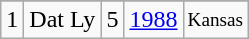<table class="wikitable">
<tr>
</tr>
<tr>
<td>1</td>
<td>Dat Ly</td>
<td>5</td>
<td><a href='#'>1988</a></td>
<td style="font-size:80%;">Kansas</td>
</tr>
</table>
